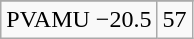<table class="wikitable">
<tr align="center">
</tr>
<tr align="center">
<td>PVAMU −20.5</td>
<td>57</td>
</tr>
</table>
